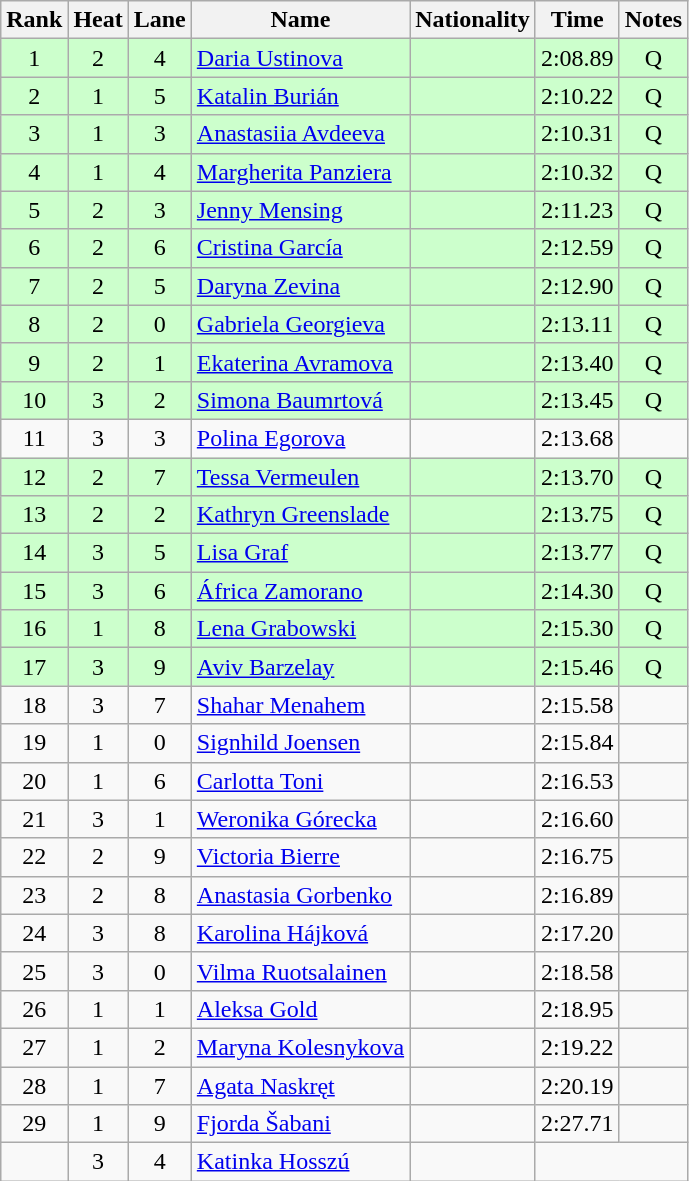<table class="wikitable sortable" style="text-align:center">
<tr>
<th>Rank</th>
<th>Heat</th>
<th>Lane</th>
<th>Name</th>
<th>Nationality</th>
<th>Time</th>
<th>Notes</th>
</tr>
<tr bgcolor=ccffcc>
<td>1</td>
<td>2</td>
<td>4</td>
<td align=left><a href='#'>Daria Ustinova</a></td>
<td align=left></td>
<td>2:08.89</td>
<td>Q</td>
</tr>
<tr bgcolor=ccffcc>
<td>2</td>
<td>1</td>
<td>5</td>
<td align=left><a href='#'>Katalin Burián</a></td>
<td align=left></td>
<td>2:10.22</td>
<td>Q</td>
</tr>
<tr bgcolor=ccffcc>
<td>3</td>
<td>1</td>
<td>3</td>
<td align=left><a href='#'>Anastasiia Avdeeva</a></td>
<td align=left></td>
<td>2:10.31</td>
<td>Q</td>
</tr>
<tr bgcolor=ccffcc>
<td>4</td>
<td>1</td>
<td>4</td>
<td align=left><a href='#'>Margherita Panziera</a></td>
<td align=left></td>
<td>2:10.32</td>
<td>Q</td>
</tr>
<tr bgcolor=ccffcc>
<td>5</td>
<td>2</td>
<td>3</td>
<td align=left><a href='#'>Jenny Mensing</a></td>
<td align=left></td>
<td>2:11.23</td>
<td>Q</td>
</tr>
<tr bgcolor=ccffcc>
<td>6</td>
<td>2</td>
<td>6</td>
<td align=left><a href='#'>Cristina García</a></td>
<td align=left></td>
<td>2:12.59</td>
<td>Q</td>
</tr>
<tr bgcolor=ccffcc>
<td>7</td>
<td>2</td>
<td>5</td>
<td align=left><a href='#'>Daryna Zevina</a></td>
<td align=left></td>
<td>2:12.90</td>
<td>Q</td>
</tr>
<tr bgcolor=ccffcc>
<td>8</td>
<td>2</td>
<td>0</td>
<td align=left><a href='#'>Gabriela Georgieva</a></td>
<td align=left></td>
<td>2:13.11</td>
<td>Q</td>
</tr>
<tr bgcolor=ccffcc>
<td>9</td>
<td>2</td>
<td>1</td>
<td align=left><a href='#'>Ekaterina Avramova</a></td>
<td align=left></td>
<td>2:13.40</td>
<td>Q</td>
</tr>
<tr bgcolor=ccffcc>
<td>10</td>
<td>3</td>
<td>2</td>
<td align=left><a href='#'>Simona Baumrtová</a></td>
<td align=left></td>
<td>2:13.45</td>
<td>Q</td>
</tr>
<tr>
<td>11</td>
<td>3</td>
<td>3</td>
<td align=left><a href='#'>Polina Egorova</a></td>
<td align=left></td>
<td>2:13.68</td>
<td></td>
</tr>
<tr bgcolor=ccffcc>
<td>12</td>
<td>2</td>
<td>7</td>
<td align=left><a href='#'>Tessa Vermeulen</a></td>
<td align=left></td>
<td>2:13.70</td>
<td>Q</td>
</tr>
<tr bgcolor=ccffcc>
<td>13</td>
<td>2</td>
<td>2</td>
<td align=left><a href='#'>Kathryn Greenslade</a></td>
<td align=left></td>
<td>2:13.75</td>
<td>Q</td>
</tr>
<tr bgcolor=ccffcc>
<td>14</td>
<td>3</td>
<td>5</td>
<td align=left><a href='#'>Lisa Graf</a></td>
<td align=left></td>
<td>2:13.77</td>
<td>Q</td>
</tr>
<tr bgcolor=ccffcc>
<td>15</td>
<td>3</td>
<td>6</td>
<td align=left><a href='#'>África Zamorano</a></td>
<td align=left></td>
<td>2:14.30</td>
<td>Q</td>
</tr>
<tr bgcolor=ccffcc>
<td>16</td>
<td>1</td>
<td>8</td>
<td align=left><a href='#'>Lena Grabowski</a></td>
<td align=left></td>
<td>2:15.30</td>
<td>Q</td>
</tr>
<tr bgcolor=ccffcc>
<td>17</td>
<td>3</td>
<td>9</td>
<td align=left><a href='#'>Aviv Barzelay</a></td>
<td align=left></td>
<td>2:15.46</td>
<td>Q</td>
</tr>
<tr>
<td>18</td>
<td>3</td>
<td>7</td>
<td align=left><a href='#'>Shahar Menahem</a></td>
<td align=left></td>
<td>2:15.58</td>
<td></td>
</tr>
<tr>
<td>19</td>
<td>1</td>
<td>0</td>
<td align=left><a href='#'>Signhild Joensen</a></td>
<td align=left></td>
<td>2:15.84</td>
<td></td>
</tr>
<tr>
<td>20</td>
<td>1</td>
<td>6</td>
<td align=left><a href='#'>Carlotta Toni</a></td>
<td align=left></td>
<td>2:16.53</td>
<td></td>
</tr>
<tr>
<td>21</td>
<td>3</td>
<td>1</td>
<td align=left><a href='#'>Weronika Górecka</a></td>
<td align=left></td>
<td>2:16.60</td>
<td></td>
</tr>
<tr>
<td>22</td>
<td>2</td>
<td>9</td>
<td align=left><a href='#'>Victoria Bierre</a></td>
<td align=left></td>
<td>2:16.75</td>
<td></td>
</tr>
<tr>
<td>23</td>
<td>2</td>
<td>8</td>
<td align=left><a href='#'>Anastasia Gorbenko</a></td>
<td align=left></td>
<td>2:16.89</td>
<td></td>
</tr>
<tr>
<td>24</td>
<td>3</td>
<td>8</td>
<td align=left><a href='#'>Karolina Hájková</a></td>
<td align=left></td>
<td>2:17.20</td>
<td></td>
</tr>
<tr>
<td>25</td>
<td>3</td>
<td>0</td>
<td align=left><a href='#'>Vilma Ruotsalainen</a></td>
<td align=left></td>
<td>2:18.58</td>
<td></td>
</tr>
<tr>
<td>26</td>
<td>1</td>
<td>1</td>
<td align=left><a href='#'>Aleksa Gold</a></td>
<td align=left></td>
<td>2:18.95</td>
<td></td>
</tr>
<tr>
<td>27</td>
<td>1</td>
<td>2</td>
<td align=left><a href='#'>Maryna Kolesnykova</a></td>
<td align=left></td>
<td>2:19.22</td>
<td></td>
</tr>
<tr>
<td>28</td>
<td>1</td>
<td>7</td>
<td align=left><a href='#'>Agata Naskręt</a></td>
<td align=left></td>
<td>2:20.19</td>
<td></td>
</tr>
<tr>
<td>29</td>
<td>1</td>
<td>9</td>
<td align=left><a href='#'>Fjorda Šabani</a></td>
<td align=left></td>
<td>2:27.71</td>
<td></td>
</tr>
<tr>
<td></td>
<td>3</td>
<td>4</td>
<td align=left><a href='#'>Katinka Hosszú</a></td>
<td align=left></td>
<td colspan=2></td>
</tr>
</table>
